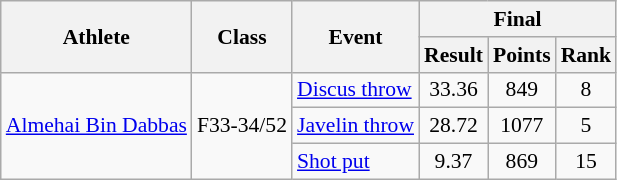<table class=wikitable style="font-size:90%">
<tr>
<th rowspan="2">Athlete</th>
<th rowspan="2">Class</th>
<th rowspan="2">Event</th>
<th colspan="3">Final</th>
</tr>
<tr>
<th>Result</th>
<th>Points</th>
<th>Rank</th>
</tr>
<tr>
<td rowspan="3"><a href='#'>Almehai Bin Dabbas</a></td>
<td rowspan="3" style="text-align:center;">F33-34/52</td>
<td><a href='#'>Discus throw</a></td>
<td style="text-align:center;">33.36</td>
<td style="text-align:center;">849</td>
<td style="text-align:center;">8</td>
</tr>
<tr>
<td><a href='#'>Javelin throw</a></td>
<td style="text-align:center;">28.72</td>
<td style="text-align:center;">1077</td>
<td style="text-align:center;">5</td>
</tr>
<tr>
<td><a href='#'>Shot put</a></td>
<td style="text-align:center;">9.37</td>
<td style="text-align:center;">869</td>
<td style="text-align:center;">15</td>
</tr>
</table>
